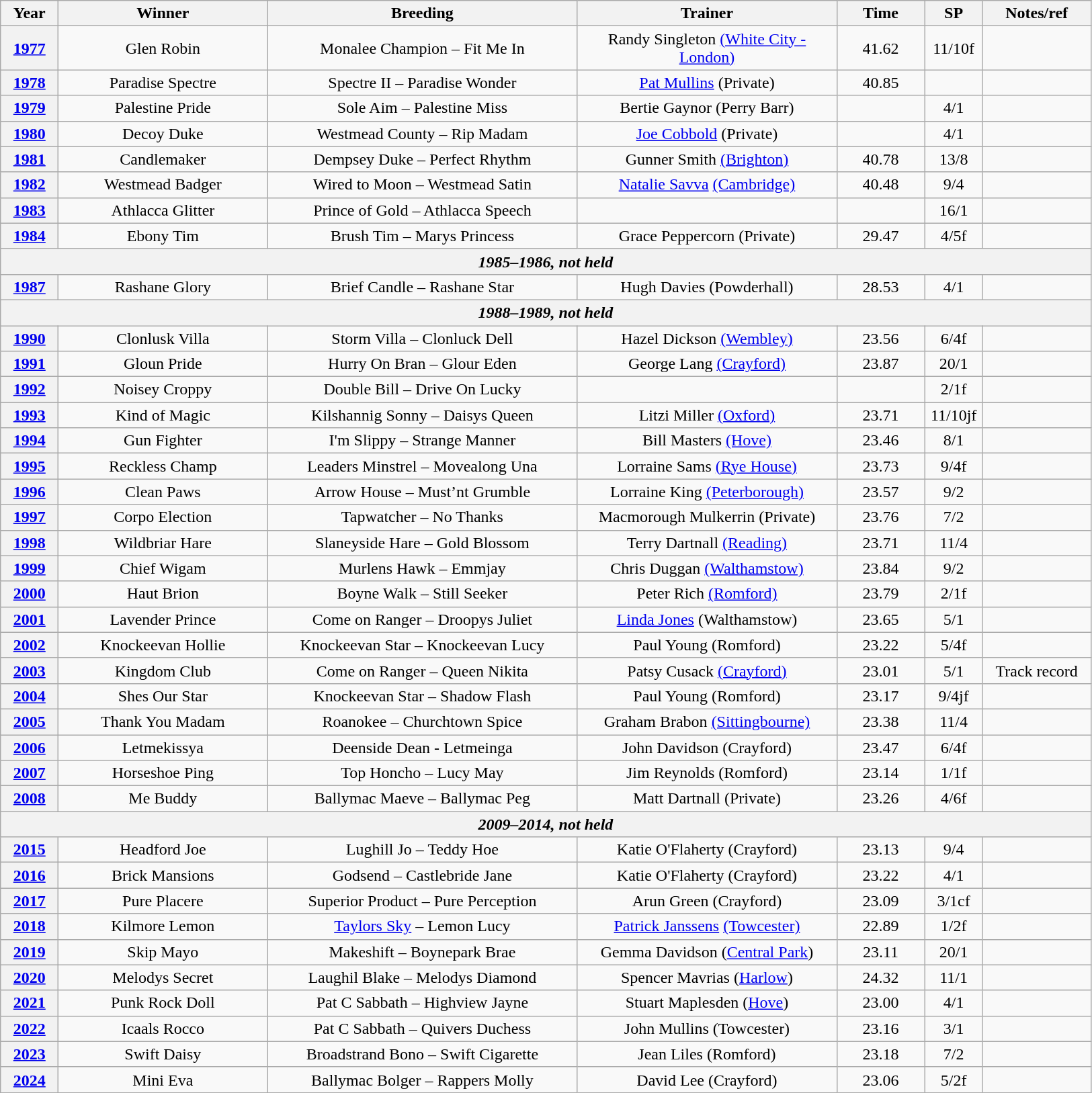<table class="wikitable" style="text-align:center">
<tr>
<th width=50>Year</th>
<th width=200>Winner</th>
<th width=300>Breeding</th>
<th width=250>Trainer</th>
<th width=80>Time</th>
<th width=50>SP</th>
<th width=100>Notes/ref</th>
</tr>
<tr>
<th><a href='#'>1977</a></th>
<td>Glen Robin</td>
<td>Monalee Champion – Fit Me In</td>
<td>Randy Singleton <a href='#'>(White City - London)</a></td>
<td>41.62</td>
<td>11/10f</td>
<td></td>
</tr>
<tr>
<th><a href='#'>1978</a></th>
<td>Paradise Spectre</td>
<td>Spectre II – Paradise Wonder</td>
<td><a href='#'>Pat Mullins</a> (Private)</td>
<td>40.85</td>
<td></td>
<td></td>
</tr>
<tr>
<th><a href='#'>1979</a></th>
<td>Palestine Pride</td>
<td>Sole Aim – Palestine Miss</td>
<td>Bertie Gaynor (Perry Barr)</td>
<td></td>
<td>4/1</td>
<td></td>
</tr>
<tr>
<th><a href='#'>1980</a></th>
<td>Decoy Duke</td>
<td>Westmead County – Rip Madam</td>
<td><a href='#'>Joe Cobbold</a> (Private)</td>
<td></td>
<td>4/1</td>
<td></td>
</tr>
<tr>
<th><a href='#'>1981</a></th>
<td>Candlemaker</td>
<td>Dempsey Duke – Perfect Rhythm</td>
<td>Gunner Smith <a href='#'>(Brighton)</a></td>
<td>40.78</td>
<td>13/8</td>
<td></td>
</tr>
<tr>
<th><a href='#'>1982</a></th>
<td>Westmead Badger</td>
<td>Wired to Moon – Westmead Satin</td>
<td><a href='#'>Natalie Savva</a> <a href='#'>(Cambridge)</a></td>
<td>40.48</td>
<td>9/4</td>
<td></td>
</tr>
<tr>
<th><a href='#'>1983</a></th>
<td>Athlacca Glitter</td>
<td>Prince of Gold – Athlacca Speech</td>
<td></td>
<td></td>
<td>16/1</td>
<td></td>
</tr>
<tr>
<th><a href='#'>1984</a></th>
<td>Ebony Tim</td>
<td>Brush Tim – Marys Princess</td>
<td>Grace Peppercorn (Private)</td>
<td>29.47</td>
<td>4/5f</td>
<td></td>
</tr>
<tr>
<th colspan=7><em>1985–1986, not held</em></th>
</tr>
<tr>
<th><a href='#'>1987</a></th>
<td>Rashane Glory</td>
<td>Brief Candle – Rashane Star</td>
<td>Hugh Davies (Powderhall)</td>
<td>28.53</td>
<td>4/1</td>
<td></td>
</tr>
<tr>
<th colspan=7><em>1988–1989, not held</em></th>
</tr>
<tr>
<th><a href='#'>1990</a></th>
<td>Clonlusk Villa</td>
<td>Storm Villa – Clonluck Dell</td>
<td>Hazel Dickson <a href='#'>(Wembley)</a></td>
<td>23.56</td>
<td>6/4f</td>
<td></td>
</tr>
<tr>
<th><a href='#'>1991</a></th>
<td>Gloun Pride</td>
<td>Hurry On Bran – Glour Eden</td>
<td>George Lang <a href='#'>(Crayford)</a></td>
<td>23.87</td>
<td>20/1</td>
<td></td>
</tr>
<tr>
<th><a href='#'>1992</a></th>
<td>Noisey Croppy</td>
<td>Double Bill – Drive On Lucky</td>
<td></td>
<td></td>
<td>2/1f</td>
<td></td>
</tr>
<tr>
<th><a href='#'>1993</a></th>
<td>Kind of Magic</td>
<td>Kilshannig Sonny – Daisys Queen</td>
<td>Litzi Miller <a href='#'>(Oxford)</a></td>
<td>23.71</td>
<td>11/10jf</td>
<td></td>
</tr>
<tr>
<th><a href='#'>1994</a></th>
<td>Gun Fighter</td>
<td>I'm Slippy – Strange Manner</td>
<td>Bill Masters <a href='#'>(Hove)</a></td>
<td>23.46</td>
<td>8/1</td>
<td></td>
</tr>
<tr>
<th><a href='#'>1995</a></th>
<td>Reckless Champ</td>
<td>Leaders Minstrel – Movealong Una</td>
<td>Lorraine Sams <a href='#'>(Rye House)</a></td>
<td>23.73</td>
<td>9/4f</td>
<td></td>
</tr>
<tr>
<th><a href='#'>1996</a></th>
<td>Clean Paws</td>
<td>Arrow House – Must’nt Grumble</td>
<td>Lorraine King <a href='#'>(Peterborough)</a></td>
<td>23.57</td>
<td>9/2</td>
<td></td>
</tr>
<tr>
<th><a href='#'>1997</a></th>
<td>Corpo Election</td>
<td>Tapwatcher – No Thanks</td>
<td>Macmorough Mulkerrin (Private)</td>
<td>23.76</td>
<td>7/2</td>
<td></td>
</tr>
<tr>
<th><a href='#'>1998</a></th>
<td>Wildbriar Hare</td>
<td>Slaneyside Hare – Gold Blossom</td>
<td>Terry Dartnall <a href='#'>(Reading)</a></td>
<td>23.71</td>
<td>11/4</td>
<td></td>
</tr>
<tr>
<th><a href='#'>1999</a></th>
<td>Chief Wigam</td>
<td>Murlens Hawk – Emmjay</td>
<td>Chris Duggan <a href='#'>(Walthamstow)</a></td>
<td>23.84</td>
<td>9/2</td>
<td></td>
</tr>
<tr>
<th><a href='#'>2000</a></th>
<td>Haut Brion</td>
<td>Boyne Walk – Still Seeker</td>
<td>Peter Rich <a href='#'>(Romford)</a></td>
<td>23.79</td>
<td>2/1f</td>
<td></td>
</tr>
<tr>
<th><a href='#'>2001</a></th>
<td>Lavender Prince</td>
<td>Come on Ranger – Droopys Juliet</td>
<td><a href='#'>Linda Jones</a> (Walthamstow)</td>
<td>23.65</td>
<td>5/1</td>
<td></td>
</tr>
<tr>
<th><a href='#'>2002</a></th>
<td>Knockeevan Hollie</td>
<td>Knockeevan Star – Knockeevan Lucy</td>
<td>Paul Young (Romford)</td>
<td>23.22</td>
<td>5/4f</td>
<td></td>
</tr>
<tr>
<th><a href='#'>2003</a></th>
<td>Kingdom Club</td>
<td>Come on Ranger – Queen Nikita</td>
<td>Patsy Cusack <a href='#'>(Crayford)</a></td>
<td>23.01</td>
<td>5/1</td>
<td>Track record</td>
</tr>
<tr>
<th><a href='#'>2004</a></th>
<td>Shes Our Star</td>
<td>Knockeevan Star – Shadow Flash</td>
<td>Paul Young (Romford)</td>
<td>23.17</td>
<td>9/4jf</td>
<td></td>
</tr>
<tr>
<th><a href='#'>2005</a></th>
<td>Thank You Madam</td>
<td>Roanokee – Churchtown Spice</td>
<td>Graham Brabon <a href='#'>(Sittingbourne)</a></td>
<td>23.38</td>
<td>11/4</td>
<td></td>
</tr>
<tr>
<th><a href='#'>2006</a></th>
<td>Letmekissya</td>
<td>Deenside Dean - Letmeinga</td>
<td>John Davidson (Crayford)</td>
<td>23.47</td>
<td>6/4f</td>
<td></td>
</tr>
<tr>
<th><a href='#'>2007</a></th>
<td>Horseshoe Ping</td>
<td>Top Honcho – Lucy May</td>
<td>Jim Reynolds (Romford)</td>
<td>23.14</td>
<td>1/1f</td>
<td></td>
</tr>
<tr>
<th><a href='#'>2008</a></th>
<td>Me Buddy</td>
<td>Ballymac Maeve – Ballymac Peg</td>
<td>Matt Dartnall (Private)</td>
<td>23.26</td>
<td>4/6f</td>
<td></td>
</tr>
<tr>
<th colspan=7><em>2009–2014, not held</em></th>
</tr>
<tr>
<th><a href='#'>2015</a></th>
<td>Headford Joe</td>
<td>Lughill Jo – Teddy Hoe</td>
<td>Katie O'Flaherty (Crayford)</td>
<td>23.13</td>
<td>9/4</td>
<td></td>
</tr>
<tr>
<th><a href='#'>2016</a></th>
<td>Brick Mansions</td>
<td>Godsend – Castlebride Jane</td>
<td>Katie O'Flaherty (Crayford)</td>
<td>23.22</td>
<td>4/1</td>
<td></td>
</tr>
<tr>
<th><a href='#'>2017</a></th>
<td>Pure Placere</td>
<td>Superior Product – Pure Perception</td>
<td>Arun Green (Crayford)</td>
<td>23.09</td>
<td>3/1cf</td>
<td></td>
</tr>
<tr>
<th><a href='#'>2018</a></th>
<td>Kilmore Lemon</td>
<td><a href='#'>Taylors Sky</a> – Lemon Lucy</td>
<td><a href='#'>Patrick Janssens</a> <a href='#'>(Towcester)</a></td>
<td>22.89</td>
<td>1/2f</td>
<td></td>
</tr>
<tr>
<th><a href='#'>2019</a></th>
<td>Skip Mayo</td>
<td>Makeshift – Boynepark Brae</td>
<td>Gemma Davidson (<a href='#'>Central Park</a>)</td>
<td>23.11</td>
<td>20/1</td>
<td></td>
</tr>
<tr>
<th><a href='#'>2020</a></th>
<td>Melodys Secret</td>
<td>Laughil Blake – Melodys Diamond</td>
<td>Spencer Mavrias (<a href='#'>Harlow</a>)</td>
<td>24.32</td>
<td>11/1</td>
<td></td>
</tr>
<tr>
<th><a href='#'>2021</a></th>
<td>Punk Rock Doll</td>
<td>Pat C Sabbath – Highview Jayne</td>
<td>Stuart Maplesden (<a href='#'>Hove</a>)</td>
<td>23.00</td>
<td>4/1</td>
<td></td>
</tr>
<tr>
<th><a href='#'>2022</a></th>
<td>Icaals Rocco</td>
<td>Pat C Sabbath – Quivers Duchess</td>
<td>John Mullins (Towcester)</td>
<td>23.16</td>
<td>3/1</td>
<td></td>
</tr>
<tr>
<th><a href='#'>2023</a></th>
<td>Swift Daisy</td>
<td>Broadstrand Bono – Swift Cigarette</td>
<td>Jean Liles (Romford)</td>
<td>23.18</td>
<td>7/2</td>
<td></td>
</tr>
<tr>
<th><a href='#'>2024</a></th>
<td>Mini Eva</td>
<td>Ballymac Bolger – Rappers Molly</td>
<td>David Lee (Crayford)</td>
<td>23.06</td>
<td>5/2f</td>
<td></td>
</tr>
</table>
